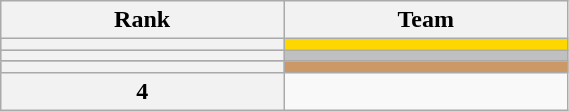<table class="wikitable unsortable" style="text-align:left; width:30%">
<tr>
<th scope="col">Rank</th>
<th scope="col">Team</th>
</tr>
<tr bgcolor="gold">
<th scope="row"></th>
<td></td>
</tr>
<tr bgcolor="silver">
<th scope="row"></th>
<td></td>
</tr>
<tr bgcolor="cc9966">
<th scope="row"></th>
<td></td>
</tr>
<tr>
<th scope="row">4</th>
<td></td>
</tr>
</table>
